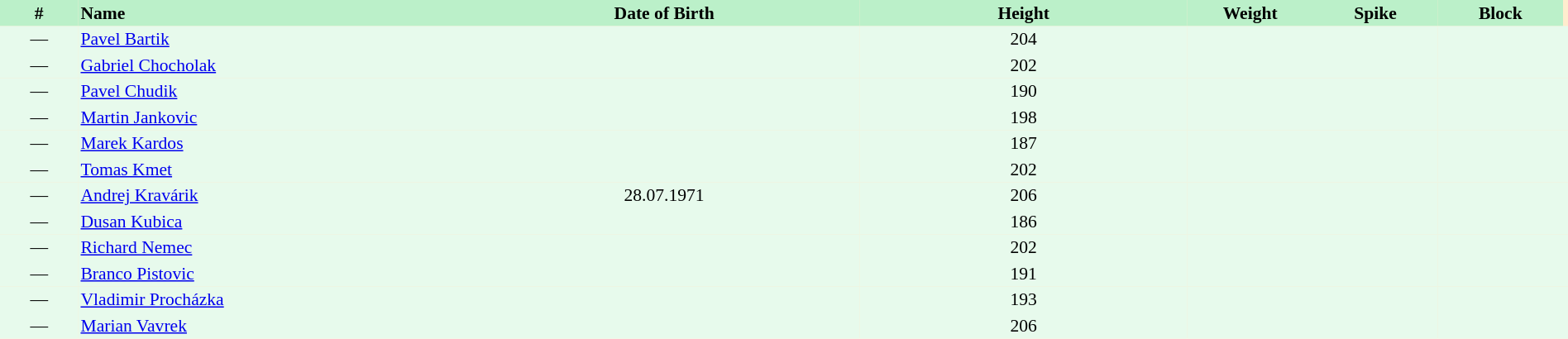<table border=0 cellpadding=2 cellspacing=0  |- bgcolor=#FFECCE style="text-align:center; font-size:90%;" width=100%>
<tr bgcolor=#BBF0C9>
<th width=5%>#</th>
<th width=25% align=left>Name</th>
<th width=25%>Date of Birth</th>
<th width=21%>Height</th>
<th width=8%>Weight</th>
<th width=8%>Spike</th>
<th width=8%>Block</th>
</tr>
<tr bgcolor=#E7FAEC>
<td>—</td>
<td align=left><a href='#'>Pavel Bartik</a></td>
<td></td>
<td>204</td>
<td></td>
<td></td>
<td></td>
<td></td>
</tr>
<tr bgcolor=#E7FAEC>
<td>—</td>
<td align=left><a href='#'>Gabriel Chocholak</a></td>
<td></td>
<td>202</td>
<td></td>
<td></td>
<td></td>
<td></td>
</tr>
<tr bgcolor=#E7FAEC>
<td>—</td>
<td align=left><a href='#'>Pavel Chudik</a></td>
<td></td>
<td>190</td>
<td></td>
<td></td>
<td></td>
<td></td>
</tr>
<tr bgcolor=#E7FAEC>
<td>—</td>
<td align=left><a href='#'>Martin Jankovic</a></td>
<td></td>
<td>198</td>
<td></td>
<td></td>
<td></td>
<td></td>
</tr>
<tr bgcolor=#E7FAEC>
<td>—</td>
<td align=left><a href='#'>Marek Kardos</a></td>
<td></td>
<td>187</td>
<td></td>
<td></td>
<td></td>
<td></td>
</tr>
<tr bgcolor=#E7FAEC>
<td>—</td>
<td align=left><a href='#'>Tomas Kmet</a></td>
<td></td>
<td>202</td>
<td></td>
<td></td>
<td></td>
<td></td>
</tr>
<tr bgcolor=#E7FAEC>
<td>—</td>
<td align=left><a href='#'>Andrej Kravárik</a></td>
<td>28.07.1971</td>
<td>206</td>
<td></td>
<td></td>
<td></td>
<td></td>
</tr>
<tr bgcolor=#E7FAEC>
<td>—</td>
<td align=left><a href='#'>Dusan Kubica</a></td>
<td></td>
<td>186</td>
<td></td>
<td></td>
<td></td>
<td></td>
</tr>
<tr bgcolor=#E7FAEC>
<td>—</td>
<td align=left><a href='#'>Richard Nemec</a></td>
<td></td>
<td>202</td>
<td></td>
<td></td>
<td></td>
<td></td>
</tr>
<tr bgcolor=#E7FAEC>
<td>—</td>
<td align=left><a href='#'>Branco Pistovic</a></td>
<td></td>
<td>191</td>
<td></td>
<td></td>
<td></td>
<td></td>
</tr>
<tr bgcolor=#E7FAEC>
<td>—</td>
<td align=left><a href='#'>Vladimir Procházka</a></td>
<td></td>
<td>193</td>
<td></td>
<td></td>
<td></td>
<td></td>
</tr>
<tr bgcolor=#E7FAEC>
<td>—</td>
<td align=left><a href='#'>Marian Vavrek</a></td>
<td></td>
<td>206</td>
<td></td>
<td></td>
<td></td>
<td></td>
</tr>
</table>
